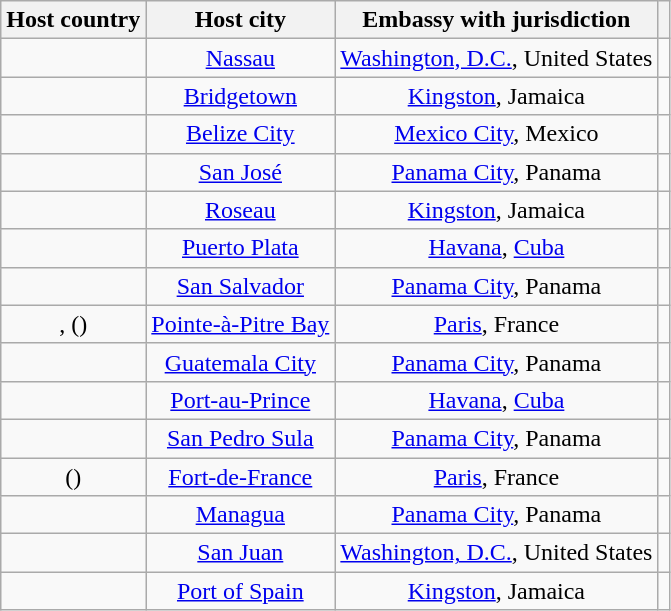<table class="wikitable plainrowheaders" style="text-align:center;">
<tr>
<th scope="col">Host country</th>
<th scope="col">Host city</th>
<th>Embassy with jurisdiction</th>
<th scope="col"></th>
</tr>
<tr>
<td></td>
<td><a href='#'>Nassau</a></td>
<td><a href='#'>Washington, D.C.</a>, United States</td>
<td></td>
</tr>
<tr>
<td></td>
<td><a href='#'>Bridgetown</a></td>
<td><a href='#'>Kingston</a>, Jamaica</td>
<td></td>
</tr>
<tr>
<td></td>
<td><a href='#'>Belize City</a></td>
<td><a href='#'>Mexico City</a>, Mexico</td>
<td></td>
</tr>
<tr>
<td></td>
<td><a href='#'>San José</a></td>
<td><a href='#'>Panama City</a>, Panama</td>
<td></td>
</tr>
<tr>
<td></td>
<td><a href='#'>Roseau</a></td>
<td><a href='#'>Kingston</a>, Jamaica</td>
<td></td>
</tr>
<tr>
<td></td>
<td><a href='#'>Puerto Plata</a></td>
<td><a href='#'>Havana</a>, <a href='#'>Cuba</a></td>
<td></td>
</tr>
<tr>
<td></td>
<td><a href='#'>San Salvador</a></td>
<td><a href='#'>Panama City</a>, Panama</td>
<td></td>
</tr>
<tr>
<td>, ()</td>
<td><a href='#'>Pointe-à-Pitre Bay</a></td>
<td><a href='#'>Paris</a>, France</td>
<td></td>
</tr>
<tr>
<td></td>
<td><a href='#'>Guatemala City</a></td>
<td><a href='#'>Panama City</a>, Panama</td>
<td></td>
</tr>
<tr>
<td></td>
<td><a href='#'>Port-au-Prince</a></td>
<td><a href='#'>Havana</a>, <a href='#'>Cuba</a></td>
<td></td>
</tr>
<tr>
<td></td>
<td><a href='#'>San Pedro Sula</a></td>
<td><a href='#'>Panama City</a>, Panama</td>
<td></td>
</tr>
<tr>
<td> ()</td>
<td><a href='#'>Fort-de-France</a></td>
<td><a href='#'>Paris</a>, France</td>
<td></td>
</tr>
<tr>
<td></td>
<td><a href='#'>Managua</a></td>
<td><a href='#'>Panama City</a>, Panama</td>
<td></td>
</tr>
<tr>
<td></td>
<td><a href='#'>San Juan</a></td>
<td><a href='#'>Washington, D.C.</a>, United States</td>
<td></td>
</tr>
<tr>
<td></td>
<td><a href='#'>Port of Spain</a></td>
<td><a href='#'>Kingston</a>, Jamaica</td>
<td></td>
</tr>
</table>
